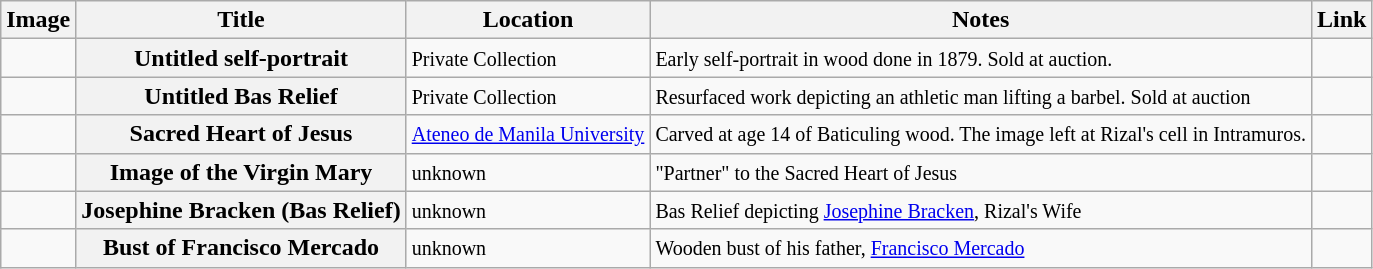<table class="wikitable">
<tr>
<th>Image</th>
<th>Title</th>
<th>Location</th>
<th>Notes</th>
<th>Link</th>
</tr>
<tr>
<td></td>
<th>Untitled self-portrait</th>
<td><small>Private Collection</small></td>
<td><small>Early self-portrait in wood done in 1879. Sold at auction.</small></td>
<td></td>
</tr>
<tr>
<td></td>
<th>Untitled Bas Relief</th>
<td><small>Private Collection</small></td>
<td><small>Resurfaced work depicting an athletic man lifting a barbel. Sold at auction</small></td>
<td></td>
</tr>
<tr>
<td></td>
<th>Sacred Heart of Jesus</th>
<td><a href='#'><small>Ateneo de Manila University</small></a></td>
<td><small>Carved at age 14 of Baticuling wood. The image left at Rizal's cell in Intramuros.</small></td>
<td></td>
</tr>
<tr>
<td></td>
<th>Image of the Virgin Mary</th>
<td><small>unknown</small></td>
<td><small>"Partner" to the Sacred Heart of Jesus</small></td>
<td></td>
</tr>
<tr>
<td></td>
<th>Josephine Bracken (Bas Relief)</th>
<td><small>unknown</small></td>
<td><small>Bas Relief depicting <a href='#'>Josephine Bracken</a>, Rizal's Wife</small></td>
<td></td>
</tr>
<tr>
<td></td>
<th>Bust of Francisco Mercado</th>
<td><small>unknown</small></td>
<td><small>Wooden bust of his father, <a href='#'>Francisco Mercado</a></small></td>
<td></td>
</tr>
</table>
